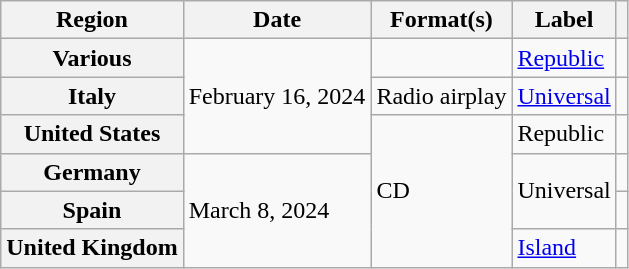<table class="wikitable plainrowheaders">
<tr>
<th scope="col">Region</th>
<th scope="col">Date</th>
<th scope="col">Format(s)</th>
<th scope="col">Label</th>
<th scope="col"></th>
</tr>
<tr>
<th scope="row">Various</th>
<td rowspan="3">February 16, 2024</td>
<td></td>
<td><a href='#'>Republic</a></td>
<td style="text-align:center;"></td>
</tr>
<tr>
<th scope="row">Italy</th>
<td>Radio airplay</td>
<td><a href='#'>Universal</a></td>
<td style="text-align:center;"></td>
</tr>
<tr>
<th scope="row">United States</th>
<td rowspan="4">CD</td>
<td>Republic</td>
<td style="text-align:center;"></td>
</tr>
<tr>
<th scope="row">Germany</th>
<td rowspan="3">March 8, 2024</td>
<td rowspan="2">Universal</td>
<td style="text-align:center;"></td>
</tr>
<tr>
<th scope="row">Spain</th>
<td style="text-align:center;"></td>
</tr>
<tr>
<th scope="row">United Kingdom</th>
<td><a href='#'>Island</a></td>
<td style="text-align:center;"></td>
</tr>
</table>
